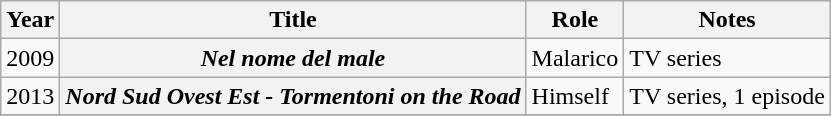<table class="wikitable sortable plainrowheaders">
<tr>
<th scope="col">Year</th>
<th scope="col">Title</th>
<th scope="col">Role</th>
<th scope="col" class="unsortable">Notes</th>
</tr>
<tr>
<td style="text-align:center;">2009</td>
<th scope="row"><em>Nel nome del male</em></th>
<td>Malarico</td>
<td>TV series</td>
</tr>
<tr>
<td style="text-align:center;">2013</td>
<th scope="row"><em>Nord Sud Ovest Est - Tormentoni on the Road</em></th>
<td>Himself</td>
<td>TV series, 1 episode</td>
</tr>
<tr>
</tr>
</table>
